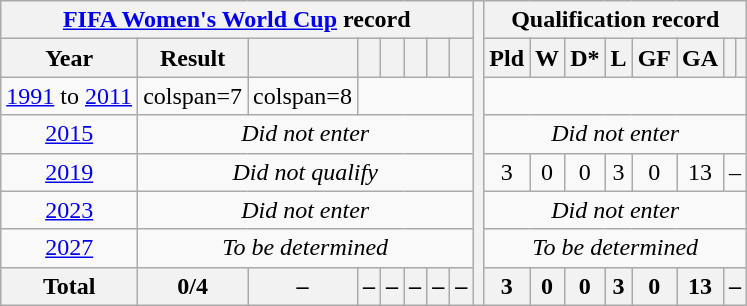<table class="wikitable" style="text-align: center;">
<tr>
<th colspan=8><a href='#'>FIFA Women's World Cup</a> record</th>
<th rowspan=100></th>
<th colspan=8>Qualification record</th>
</tr>
<tr>
<th>Year</th>
<th>Result</th>
<th></th>
<th></th>
<th></th>
<th></th>
<th></th>
<th><br></th>
<th>Pld</th>
<th>W</th>
<th>D*</th>
<th>L</th>
<th>GF</th>
<th>GA</th>
<th></th>
<th></th>
</tr>
<tr>
<td> <a href='#'>1991</a> to  <a href='#'>2011</a></td>
<td>colspan=7 </td>
<td>colspan=8 </td>
</tr>
<tr>
<td> <a href='#'>2015</a></td>
<td colspan=7><em>Did not enter</em></td>
<td colspan=8><em>Did not enter</em></td>
</tr>
<tr>
<td> <a href='#'>2019</a></td>
<td colspan=7><em>Did not qualify</em></td>
<td>3</td>
<td>0</td>
<td>0</td>
<td>3</td>
<td>0</td>
<td>13</td>
<td colspan=2>–</td>
</tr>
<tr>
<td> <a href='#'>2023</a></td>
<td colspan=7><em>Did not enter</em></td>
<td colspan=8><em>Did not enter</em></td>
</tr>
<tr>
<td> <a href='#'>2027</a></td>
<td colspan=7><em>To be determined</em></td>
<td colspan=8><em>To be determined</em></td>
</tr>
<tr>
<th>Total</th>
<th>0/4</th>
<th>–</th>
<th>–</th>
<th>–</th>
<th>–</th>
<th>–</th>
<th>–</th>
<th>3</th>
<th>0</th>
<th>0</th>
<th>3</th>
<th>0</th>
<th>13</th>
<th colspan=2>–</th>
</tr>
</table>
